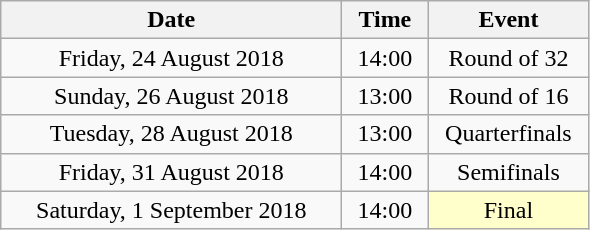<table class = "wikitable" style="text-align:center;">
<tr>
<th width=220>Date</th>
<th width=50>Time</th>
<th width=100>Event</th>
</tr>
<tr>
<td>Friday, 24 August 2018</td>
<td>14:00</td>
<td>Round of 32</td>
</tr>
<tr>
<td>Sunday, 26 August 2018</td>
<td>13:00</td>
<td>Round of 16</td>
</tr>
<tr>
<td>Tuesday, 28 August 2018</td>
<td>13:00</td>
<td>Quarterfinals</td>
</tr>
<tr>
<td>Friday, 31 August 2018</td>
<td>14:00</td>
<td>Semifinals</td>
</tr>
<tr>
<td>Saturday, 1 September 2018</td>
<td>14:00</td>
<td bgcolor=ffffcc>Final</td>
</tr>
</table>
